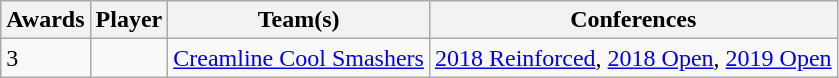<table class="wikitable sortable">
<tr>
<th>Awards</th>
<th>Player</th>
<th class="unsortable">Team(s)</th>
<th class="unsortable">Conferences</th>
</tr>
<tr>
<td>3</td>
<td> </td>
<td><a href='#'>Creamline Cool Smashers</a></td>
<td><a href='#'>2018 Reinforced</a>, <a href='#'>2018 Open</a>, <a href='#'>2019 Open</a></td>
</tr>
</table>
